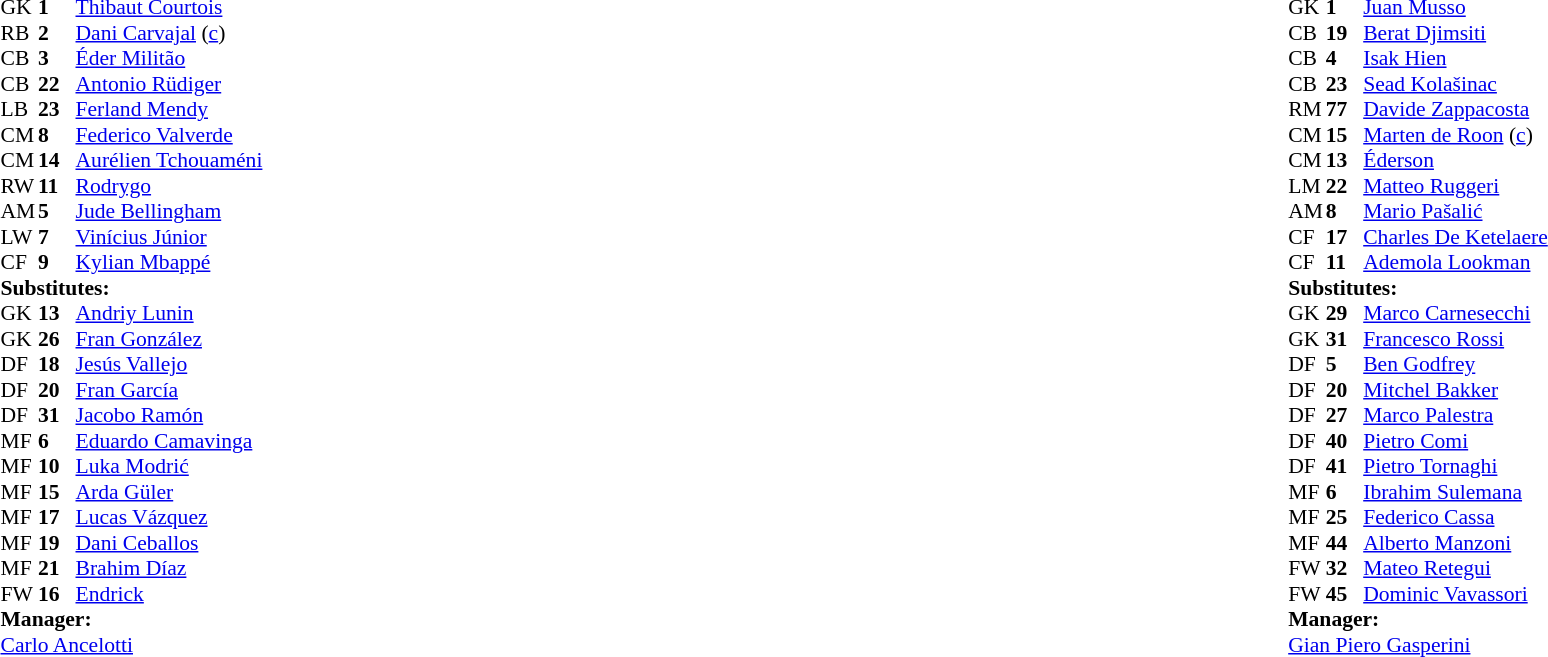<table width="100%">
<tr>
<td valign="top" width="40%"><br><table style="font-size:90%" cellspacing="0" cellpadding="0">
<tr>
<th width=25></th>
<th width=25></th>
</tr>
<tr>
<td>GK</td>
<td><strong>1</strong></td>
<td> <a href='#'>Thibaut Courtois</a></td>
</tr>
<tr>
<td>RB</td>
<td><strong>2</strong></td>
<td> <a href='#'>Dani Carvajal</a> (<a href='#'>c</a>)</td>
<td></td>
<td></td>
</tr>
<tr>
<td>CB</td>
<td><strong>3</strong></td>
<td> <a href='#'>Éder Militão</a></td>
</tr>
<tr>
<td>CB</td>
<td><strong>22</strong></td>
<td> <a href='#'>Antonio Rüdiger</a></td>
</tr>
<tr>
<td>LB</td>
<td><strong>23</strong></td>
<td> <a href='#'>Ferland Mendy</a></td>
</tr>
<tr>
<td>CM</td>
<td><strong>8</strong></td>
<td> <a href='#'>Federico Valverde</a></td>
</tr>
<tr>
<td>CM</td>
<td><strong>14</strong></td>
<td> <a href='#'>Aurélien Tchouaméni</a></td>
</tr>
<tr>
<td>RW</td>
<td><strong>11</strong></td>
<td> <a href='#'>Rodrygo</a></td>
<td></td>
<td></td>
</tr>
<tr>
<td>AM</td>
<td><strong>5</strong></td>
<td> <a href='#'>Jude Bellingham</a></td>
<td></td>
<td></td>
</tr>
<tr>
<td>LW</td>
<td><strong>7</strong></td>
<td> <a href='#'>Vinícius Júnior</a></td>
<td></td>
<td></td>
</tr>
<tr>
<td>CF</td>
<td><strong>9</strong></td>
<td> <a href='#'>Kylian Mbappé</a></td>
<td></td>
<td></td>
</tr>
<tr>
<td colspan=3><strong>Substitutes:</strong></td>
</tr>
<tr>
<td>GK</td>
<td><strong>13</strong></td>
<td> <a href='#'>Andriy Lunin</a></td>
</tr>
<tr>
<td>GK</td>
<td><strong>26</strong></td>
<td> <a href='#'>Fran González</a></td>
</tr>
<tr>
<td>DF</td>
<td><strong>18</strong></td>
<td> <a href='#'>Jesús Vallejo</a></td>
</tr>
<tr>
<td>DF</td>
<td><strong>20</strong></td>
<td> <a href='#'>Fran García</a></td>
</tr>
<tr>
<td>DF</td>
<td><strong>31</strong></td>
<td> <a href='#'>Jacobo Ramón</a></td>
</tr>
<tr>
<td>MF</td>
<td><strong>6</strong></td>
<td> <a href='#'>Eduardo Camavinga</a></td>
</tr>
<tr>
<td>MF</td>
<td><strong>10</strong></td>
<td> <a href='#'>Luka Modrić</a></td>
<td></td>
<td></td>
</tr>
<tr>
<td>MF</td>
<td><strong>15</strong></td>
<td> <a href='#'>Arda Güler</a></td>
<td></td>
<td></td>
</tr>
<tr>
<td>MF</td>
<td><strong>17</strong></td>
<td> <a href='#'>Lucas Vázquez</a></td>
<td></td>
<td></td>
</tr>
<tr>
<td>MF</td>
<td><strong>19</strong></td>
<td> <a href='#'>Dani Ceballos</a></td>
<td></td>
<td></td>
</tr>
<tr>
<td>MF</td>
<td><strong>21</strong></td>
<td> <a href='#'>Brahim Díaz</a></td>
<td></td>
<td></td>
</tr>
<tr>
<td>FW</td>
<td><strong>16</strong></td>
<td> <a href='#'>Endrick</a></td>
</tr>
<tr>
<td colspan=3><strong>Manager:</strong></td>
</tr>
<tr>
<td colspan=3> <a href='#'>Carlo Ancelotti</a></td>
</tr>
</table>
</td>
<td valign="top"></td>
<td valign="top" width="50%"><br><table style="font-size:90%; margin:auto" cellspacing="0" cellpadding="0">
<tr>
<th width=25></th>
<th width=25></th>
</tr>
<tr>
<td>GK</td>
<td><strong>1</strong></td>
<td> <a href='#'>Juan Musso</a></td>
</tr>
<tr>
<td>CB</td>
<td><strong>19</strong></td>
<td> <a href='#'>Berat Djimsiti</a></td>
<td></td>
</tr>
<tr>
<td>CB</td>
<td><strong>4</strong></td>
<td> <a href='#'>Isak Hien</a></td>
<td></td>
<td></td>
</tr>
<tr>
<td>CB</td>
<td><strong>23</strong></td>
<td> <a href='#'>Sead Kolašinac</a></td>
<td></td>
<td></td>
</tr>
<tr>
<td>RM</td>
<td><strong>77</strong></td>
<td> <a href='#'>Davide Zappacosta</a></td>
<td></td>
<td></td>
</tr>
<tr>
<td>CM</td>
<td><strong>15</strong></td>
<td> <a href='#'>Marten de Roon</a> (<a href='#'>c</a>)</td>
</tr>
<tr>
<td>CM</td>
<td><strong>13</strong></td>
<td> <a href='#'>Éderson</a></td>
<td></td>
</tr>
<tr>
<td>LM</td>
<td><strong>22</strong></td>
<td> <a href='#'>Matteo Ruggeri</a></td>
</tr>
<tr>
<td>AM</td>
<td><strong>8</strong></td>
<td> <a href='#'>Mario Pašalić</a></td>
<td></td>
<td></td>
</tr>
<tr>
<td>CF</td>
<td><strong>17</strong></td>
<td> <a href='#'>Charles De Ketelaere</a></td>
<td></td>
<td></td>
</tr>
<tr>
<td>CF</td>
<td><strong>11</strong></td>
<td> <a href='#'>Ademola Lookman</a></td>
</tr>
<tr>
<td colspan=3><strong>Substitutes:</strong></td>
</tr>
<tr>
<td>GK</td>
<td><strong>29</strong></td>
<td> <a href='#'>Marco Carnesecchi</a></td>
</tr>
<tr>
<td>GK</td>
<td><strong>31</strong></td>
<td> <a href='#'>Francesco Rossi</a></td>
</tr>
<tr>
<td>DF</td>
<td><strong>5</strong></td>
<td> <a href='#'>Ben Godfrey</a></td>
<td></td>
<td></td>
</tr>
<tr>
<td>DF</td>
<td><strong>20</strong></td>
<td> <a href='#'>Mitchel Bakker</a></td>
<td></td>
<td></td>
</tr>
<tr>
<td>DF</td>
<td><strong>27</strong></td>
<td> <a href='#'>Marco Palestra</a></td>
<td></td>
<td></td>
</tr>
<tr>
<td>DF</td>
<td><strong>40</strong></td>
<td> <a href='#'>Pietro Comi</a></td>
</tr>
<tr>
<td>DF</td>
<td><strong>41</strong></td>
<td> <a href='#'>Pietro Tornaghi</a></td>
</tr>
<tr>
<td>MF</td>
<td><strong>6</strong></td>
<td> <a href='#'>Ibrahim Sulemana</a></td>
</tr>
<tr>
<td>MF</td>
<td><strong>25</strong></td>
<td> <a href='#'>Federico Cassa</a></td>
</tr>
<tr>
<td>MF</td>
<td><strong>44</strong></td>
<td> <a href='#'>Alberto Manzoni</a></td>
<td></td>
<td></td>
</tr>
<tr>
<td>FW</td>
<td><strong>32</strong></td>
<td> <a href='#'>Mateo Retegui</a></td>
<td></td>
<td></td>
</tr>
<tr>
<td>FW</td>
<td><strong>45</strong></td>
<td> <a href='#'>Dominic Vavassori</a></td>
</tr>
<tr>
<td colspan=3><strong>Manager:</strong></td>
</tr>
<tr>
<td colspan=3> <a href='#'>Gian Piero Gasperini</a></td>
</tr>
</table>
</td>
</tr>
</table>
